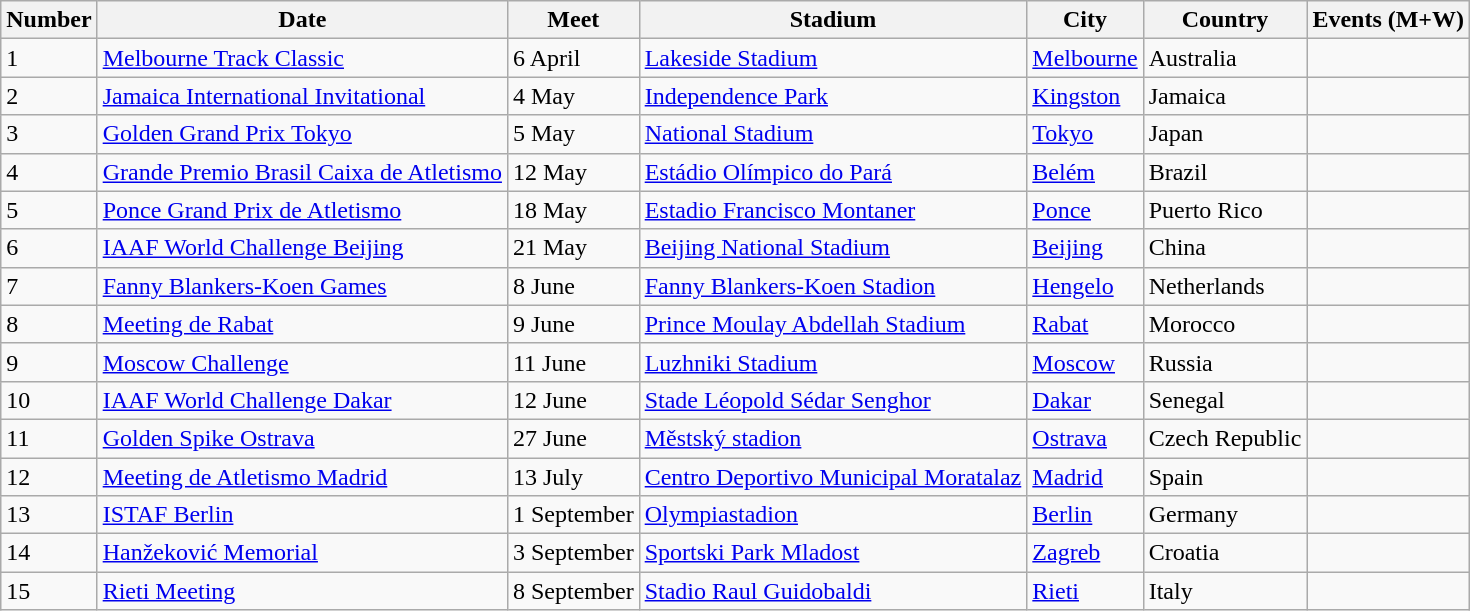<table class="wikitable sortable">
<tr>
<th>Number</th>
<th>Date</th>
<th>Meet</th>
<th>Stadium</th>
<th>City</th>
<th>Country</th>
<th>Events (M+W)</th>
</tr>
<tr>
<td>1</td>
<td><a href='#'>Melbourne Track Classic</a></td>
<td>6 April</td>
<td><a href='#'>Lakeside Stadium</a></td>
<td><a href='#'>Melbourne</a></td>
<td>Australia</td>
<td></td>
</tr>
<tr>
<td>2</td>
<td><a href='#'>Jamaica International Invitational</a></td>
<td>4 May</td>
<td><a href='#'>Independence Park</a></td>
<td><a href='#'>Kingston</a></td>
<td>Jamaica</td>
<td></td>
</tr>
<tr>
<td>3</td>
<td><a href='#'>Golden Grand Prix Tokyo</a></td>
<td>5 May</td>
<td><a href='#'>National Stadium</a></td>
<td><a href='#'>Tokyo</a></td>
<td>Japan</td>
<td></td>
</tr>
<tr>
<td>4</td>
<td><a href='#'>Grande Premio Brasil Caixa de Atletismo</a></td>
<td>12 May</td>
<td><a href='#'>Estádio Olímpico do Pará</a></td>
<td><a href='#'>Belém</a></td>
<td>Brazil</td>
<td></td>
</tr>
<tr>
<td>5</td>
<td><a href='#'>Ponce Grand Prix de Atletismo</a></td>
<td>18 May</td>
<td><a href='#'>Estadio Francisco Montaner</a></td>
<td><a href='#'>Ponce</a></td>
<td>Puerto Rico</td>
<td></td>
</tr>
<tr>
<td>6</td>
<td><a href='#'>IAAF World Challenge Beijing</a></td>
<td>21 May</td>
<td><a href='#'>Beijing National Stadium</a></td>
<td><a href='#'>Beijing</a></td>
<td>China</td>
<td></td>
</tr>
<tr>
<td>7</td>
<td><a href='#'>Fanny Blankers-Koen Games</a></td>
<td>8 June</td>
<td><a href='#'>Fanny Blankers-Koen Stadion</a></td>
<td><a href='#'>Hengelo</a></td>
<td>Netherlands</td>
<td></td>
</tr>
<tr>
<td>8</td>
<td><a href='#'>Meeting de Rabat</a></td>
<td>9 June</td>
<td><a href='#'>Prince Moulay Abdellah Stadium</a></td>
<td><a href='#'>Rabat</a></td>
<td>Morocco</td>
<td></td>
</tr>
<tr>
<td>9</td>
<td><a href='#'>Moscow Challenge</a></td>
<td>11 June</td>
<td><a href='#'>Luzhniki Stadium</a></td>
<td><a href='#'>Moscow</a></td>
<td>Russia</td>
<td></td>
</tr>
<tr>
<td>10</td>
<td><a href='#'>IAAF World Challenge Dakar</a></td>
<td>12 June</td>
<td><a href='#'>Stade Léopold Sédar Senghor</a></td>
<td><a href='#'>Dakar</a></td>
<td>Senegal</td>
</tr>
<tr>
<td>11</td>
<td><a href='#'>Golden Spike Ostrava</a></td>
<td>27 June</td>
<td><a href='#'>Městský stadion</a></td>
<td><a href='#'>Ostrava</a></td>
<td>Czech Republic</td>
<td></td>
</tr>
<tr>
<td>12</td>
<td><a href='#'>Meeting de Atletismo Madrid</a></td>
<td>13 July</td>
<td><a href='#'>Centro Deportivo Municipal Moratalaz</a></td>
<td><a href='#'>Madrid</a></td>
<td>Spain</td>
<td></td>
</tr>
<tr>
<td>13</td>
<td><a href='#'>ISTAF Berlin</a></td>
<td>1 September</td>
<td><a href='#'>Olympiastadion</a></td>
<td><a href='#'>Berlin</a></td>
<td>Germany</td>
<td></td>
</tr>
<tr>
<td>14</td>
<td><a href='#'>Hanžeković Memorial</a></td>
<td>3 September</td>
<td><a href='#'>Sportski Park Mladost</a></td>
<td><a href='#'>Zagreb</a></td>
<td>Croatia</td>
<td></td>
</tr>
<tr>
<td>15</td>
<td><a href='#'>Rieti Meeting</a></td>
<td>8 September</td>
<td><a href='#'>Stadio Raul Guidobaldi</a></td>
<td><a href='#'>Rieti</a></td>
<td>Italy</td>
<td></td>
</tr>
</table>
